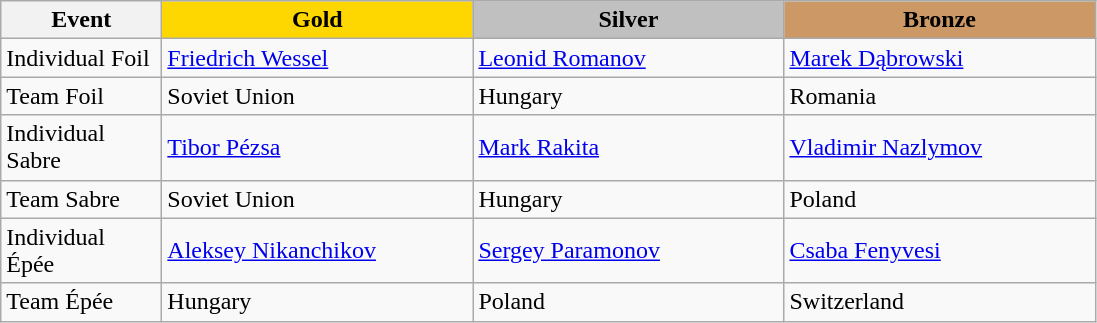<table class="wikitable">
<tr>
<th width="100">Event</th>
<th style="background-color:gold;" width="200"> Gold</th>
<th style="background-color:silver;" width="200"> Silver</th>
<th style="background-color:#CC9966;" width="200"> Bronze</th>
</tr>
<tr>
<td>Individual Foil</td>
<td> <a href='#'>Friedrich Wessel</a></td>
<td> <a href='#'>Leonid Romanov</a></td>
<td> <a href='#'>Marek Dąbrowski</a></td>
</tr>
<tr>
<td>Team Foil</td>
<td> Soviet Union</td>
<td> Hungary</td>
<td> Romania</td>
</tr>
<tr>
<td>Individual Sabre</td>
<td> <a href='#'>Tibor Pézsa</a></td>
<td> <a href='#'>Mark Rakita</a></td>
<td> <a href='#'>Vladimir Nazlymov</a></td>
</tr>
<tr>
<td>Team Sabre</td>
<td> Soviet Union</td>
<td> Hungary</td>
<td> Poland</td>
</tr>
<tr>
<td>Individual Épée</td>
<td> <a href='#'>Aleksey Nikanchikov</a></td>
<td> <a href='#'>Sergey Paramonov</a></td>
<td> <a href='#'>Csaba Fenyvesi</a></td>
</tr>
<tr>
<td>Team Épée</td>
<td> Hungary</td>
<td> Poland</td>
<td> Switzerland</td>
</tr>
</table>
